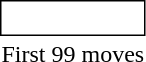<table style="display:inline; display:inline-table;">
<tr>
<td style="border: solid thin; padding: 2px;"><br></td>
</tr>
<tr>
<td style="text-align:center">First 99 moves</td>
</tr>
</table>
